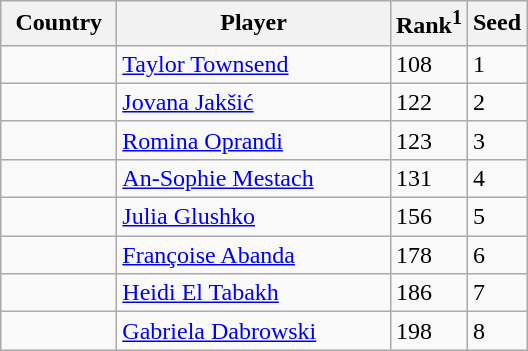<table class="sortable wikitable">
<tr>
<th style="width:70px;">Country</th>
<th style="width:175px;">Player</th>
<th>Rank<sup>1</sup></th>
<th>Seed</th>
</tr>
<tr>
<td></td>
<td><a href='#'>Taylor Townsend</a></td>
<td>108</td>
<td>1</td>
</tr>
<tr>
<td></td>
<td><a href='#'>Jovana Jakšić</a></td>
<td>122</td>
<td>2</td>
</tr>
<tr>
<td></td>
<td><a href='#'>Romina Oprandi</a></td>
<td>123</td>
<td>3</td>
</tr>
<tr>
<td></td>
<td><a href='#'>An-Sophie Mestach</a></td>
<td>131</td>
<td>4</td>
</tr>
<tr>
<td></td>
<td><a href='#'>Julia Glushko</a></td>
<td>156</td>
<td>5</td>
</tr>
<tr>
<td></td>
<td><a href='#'>Françoise Abanda</a></td>
<td>178</td>
<td>6</td>
</tr>
<tr>
<td></td>
<td><a href='#'>Heidi El Tabakh</a></td>
<td>186</td>
<td>7</td>
</tr>
<tr>
<td></td>
<td><a href='#'>Gabriela Dabrowski</a></td>
<td>198</td>
<td>8</td>
</tr>
</table>
